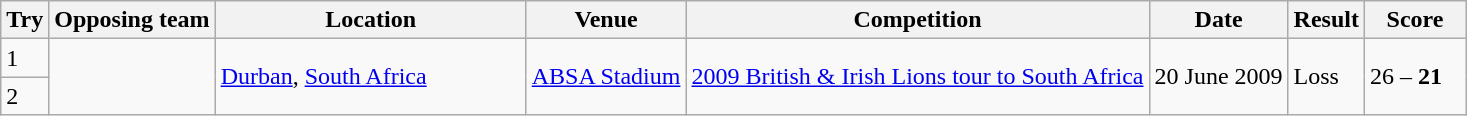<table class="wikitable" style="font-size:100%">
<tr>
<th>Try</th>
<th>Opposing team</th>
<th scope="col" style="min-width: 200px; max-width: 1000px;">Location</th>
<th>Venue</th>
<th>Competition</th>
<th>Date</th>
<th>Result</th>
<th scope="col" style="min-width: 60px; max-width: 300px;">Score</th>
</tr>
<tr>
<td>1</td>
<td rowspan="2"></td>
<td rowspan="2"><a href='#'>Durban</a>, <a href='#'>South Africa</a></td>
<td rowspan="2"><a href='#'>ABSA Stadium</a></td>
<td rowspan="2"><a href='#'>2009 British & Irish Lions tour to South Africa</a></td>
<td rowspan="2">20 June 2009</td>
<td rowspan="2">Loss</td>
<td rowspan="2">26 – <strong>21</strong></td>
</tr>
<tr>
<td>2</td>
</tr>
</table>
